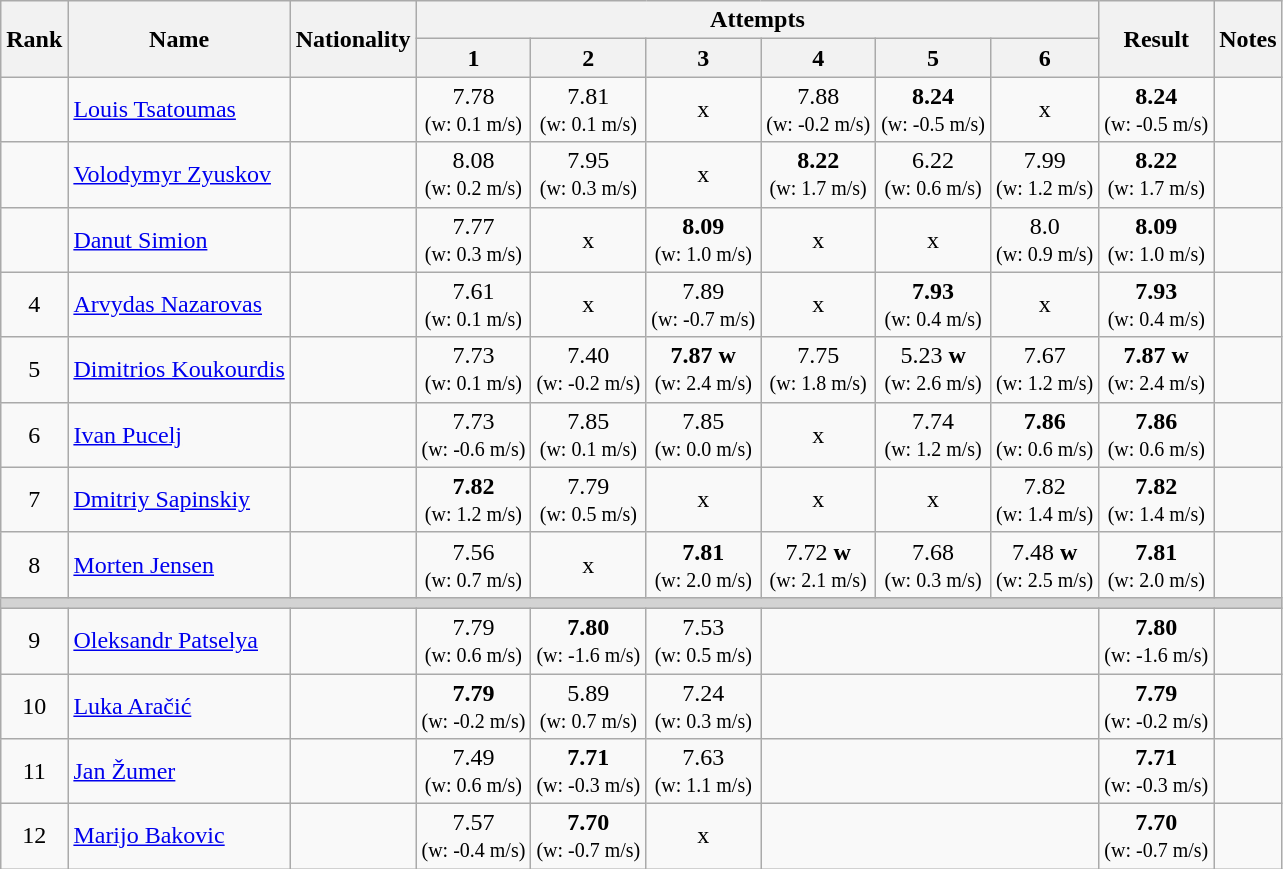<table class="wikitable sortable" style="text-align:center">
<tr>
<th rowspan=2>Rank</th>
<th rowspan=2>Name</th>
<th rowspan=2>Nationality</th>
<th colspan=6>Attempts</th>
<th rowspan=2>Result</th>
<th rowspan=2>Notes</th>
</tr>
<tr>
<th>1</th>
<th>2</th>
<th>3</th>
<th>4</th>
<th>5</th>
<th>6</th>
</tr>
<tr>
<td></td>
<td align=left><a href='#'>Louis Tsatoumas</a></td>
<td align=left></td>
<td>7.78<br><small>(w: 0.1 m/s)</small></td>
<td>7.81<br><small>(w: 0.1 m/s)</small></td>
<td>x</td>
<td>7.88<br><small>(w: -0.2 m/s)</small></td>
<td><strong>8.24</strong><br><small>(w: -0.5 m/s)</small></td>
<td>x</td>
<td><strong>8.24</strong><br><small>(w: -0.5 m/s)</small></td>
<td></td>
</tr>
<tr>
<td></td>
<td align=left><a href='#'>Volodymyr Zyuskov</a></td>
<td align=left></td>
<td>8.08<br><small>(w: 0.2 m/s)</small></td>
<td>7.95<br><small>(w: 0.3 m/s)</small></td>
<td>x</td>
<td><strong>8.22</strong><br><small>(w: 1.7 m/s)</small></td>
<td>6.22<br><small>(w: 0.6 m/s)</small></td>
<td>7.99<br><small>(w: 1.2 m/s)</small></td>
<td><strong>8.22</strong><br><small>(w: 1.7 m/s)</small></td>
<td></td>
</tr>
<tr>
<td></td>
<td align=left><a href='#'>Danut Simion</a></td>
<td align=left></td>
<td>7.77<br><small>(w: 0.3 m/s)</small></td>
<td>x</td>
<td><strong>8.09</strong><br><small>(w: 1.0 m/s)</small></td>
<td>x</td>
<td>x</td>
<td>8.0<br><small>(w: 0.9 m/s)</small></td>
<td><strong>8.09</strong><br><small>(w: 1.0 m/s)</small></td>
<td></td>
</tr>
<tr>
<td>4</td>
<td align=left><a href='#'>Arvydas Nazarovas</a></td>
<td align=left></td>
<td>7.61<br><small>(w: 0.1 m/s)</small></td>
<td>x</td>
<td>7.89<br><small>(w: -0.7 m/s)</small></td>
<td>x</td>
<td><strong>7.93</strong><br><small>(w: 0.4 m/s)</small></td>
<td>x</td>
<td><strong>7.93</strong><br><small>(w: 0.4 m/s)</small></td>
<td></td>
</tr>
<tr>
<td>5</td>
<td align=left><a href='#'>Dimitrios Koukourdis</a></td>
<td align=left></td>
<td>7.73<br><small>(w: 0.1 m/s)</small></td>
<td>7.40<br><small>(w: -0.2 m/s)</small></td>
<td><strong>7.87</strong> <strong>w</strong><br><small>(w: 2.4 m/s)</small></td>
<td>7.75<br><small>(w: 1.8 m/s)</small></td>
<td>5.23 <strong>w</strong><br><small>(w: 2.6 m/s)</small></td>
<td>7.67<br><small>(w: 1.2 m/s)</small></td>
<td><strong>7.87</strong> <strong>w</strong><br><small>(w: 2.4 m/s)</small></td>
<td></td>
</tr>
<tr>
<td>6</td>
<td align=left><a href='#'>Ivan Pucelj</a></td>
<td align=left></td>
<td>7.73<br><small>(w: -0.6 m/s)</small></td>
<td>7.85<br><small>(w: 0.1 m/s)</small></td>
<td>7.85<br><small>(w: 0.0 m/s)</small></td>
<td>x</td>
<td>7.74<br><small>(w: 1.2 m/s)</small></td>
<td><strong>7.86</strong><br><small>(w: 0.6 m/s)</small></td>
<td><strong>7.86</strong><br><small>(w: 0.6 m/s)</small></td>
<td></td>
</tr>
<tr>
<td>7</td>
<td align=left><a href='#'>Dmitriy Sapinskiy</a></td>
<td align=left></td>
<td><strong>7.82</strong><br><small>(w: 1.2 m/s)</small></td>
<td>7.79<br><small>(w: 0.5 m/s)</small></td>
<td>x</td>
<td>x</td>
<td>x</td>
<td>7.82<br><small>(w: 1.4 m/s)</small></td>
<td><strong>7.82</strong><br><small>(w: 1.4 m/s)</small></td>
<td></td>
</tr>
<tr>
<td>8</td>
<td align=left><a href='#'>Morten Jensen</a></td>
<td align=left></td>
<td>7.56<br><small>(w: 0.7 m/s)</small></td>
<td>x</td>
<td><strong>7.81</strong><br><small>(w: 2.0 m/s)</small></td>
<td>7.72 <strong>w</strong><br><small>(w: 2.1 m/s)</small></td>
<td>7.68<br><small>(w: 0.3 m/s)</small></td>
<td>7.48 <strong>w</strong><br><small>(w: 2.5 m/s)</small></td>
<td><strong>7.81</strong><br><small>(w: 2.0 m/s)</small></td>
<td></td>
</tr>
<tr>
<td colspan=11 bgcolor=lightgray></td>
</tr>
<tr>
<td>9</td>
<td align=left><a href='#'>Oleksandr Patselya</a></td>
<td align=left></td>
<td>7.79<br><small>(w: 0.6 m/s)</small></td>
<td><strong>7.80</strong><br><small>(w: -1.6 m/s)</small></td>
<td>7.53<br><small>(w: 0.5 m/s)</small></td>
<td colspan=3></td>
<td><strong>7.80</strong><br><small>(w: -1.6 m/s)</small></td>
<td></td>
</tr>
<tr>
<td>10</td>
<td align=left><a href='#'>Luka Aračić</a></td>
<td align=left></td>
<td><strong>7.79</strong><br><small>(w: -0.2 m/s)</small></td>
<td>5.89<br><small>(w: 0.7 m/s)</small></td>
<td>7.24<br><small>(w: 0.3 m/s)</small></td>
<td colspan=3></td>
<td><strong>7.79</strong><br><small>(w: -0.2 m/s)</small></td>
<td></td>
</tr>
<tr>
<td>11</td>
<td align=left><a href='#'>Jan Žumer</a></td>
<td align=left></td>
<td>7.49<br><small>(w: 0.6 m/s)</small></td>
<td><strong>7.71</strong><br><small>(w: -0.3 m/s)</small></td>
<td>7.63<br><small>(w: 1.1 m/s)</small></td>
<td colspan=3></td>
<td><strong>7.71</strong><br><small>(w: -0.3 m/s)</small></td>
<td></td>
</tr>
<tr>
<td>12</td>
<td align=left><a href='#'>Marijo Bakovic</a></td>
<td align=left></td>
<td>7.57<br><small>(w: -0.4 m/s)</small></td>
<td><strong>7.70</strong><br><small>(w: -0.7 m/s)</small></td>
<td>x</td>
<td colspan=3></td>
<td><strong>7.70</strong><br><small>(w: -0.7 m/s)</small></td>
<td></td>
</tr>
</table>
